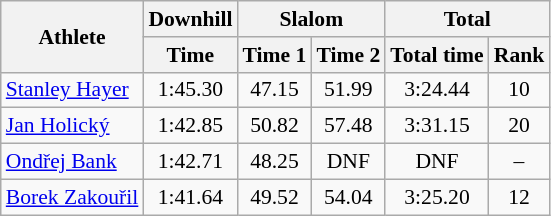<table class="wikitable" style="font-size:90%">
<tr>
<th rowspan="2">Athlete</th>
<th>Downhill</th>
<th colspan="2">Slalom</th>
<th colspan="2">Total</th>
</tr>
<tr>
<th>Time</th>
<th>Time 1</th>
<th>Time 2</th>
<th>Total time</th>
<th>Rank</th>
</tr>
<tr>
<td><a href='#'>Stanley Hayer</a></td>
<td align="center">1:45.30</td>
<td align="center">47.15</td>
<td align="center">51.99</td>
<td align="center">3:24.44</td>
<td align="center">10</td>
</tr>
<tr>
<td><a href='#'>Jan Holický</a></td>
<td align="center">1:42.85</td>
<td align="center">50.82</td>
<td align="center">57.48</td>
<td align="center">3:31.15</td>
<td align="center">20</td>
</tr>
<tr>
<td><a href='#'>Ondřej Bank</a></td>
<td align="center">1:42.71</td>
<td align="center">48.25</td>
<td align="center">DNF</td>
<td align="center">DNF</td>
<td align="center">–</td>
</tr>
<tr>
<td><a href='#'>Borek Zakouřil</a></td>
<td align="center">1:41.64</td>
<td align="center">49.52</td>
<td align="center">54.04</td>
<td align="center">3:25.20</td>
<td align="center">12</td>
</tr>
</table>
